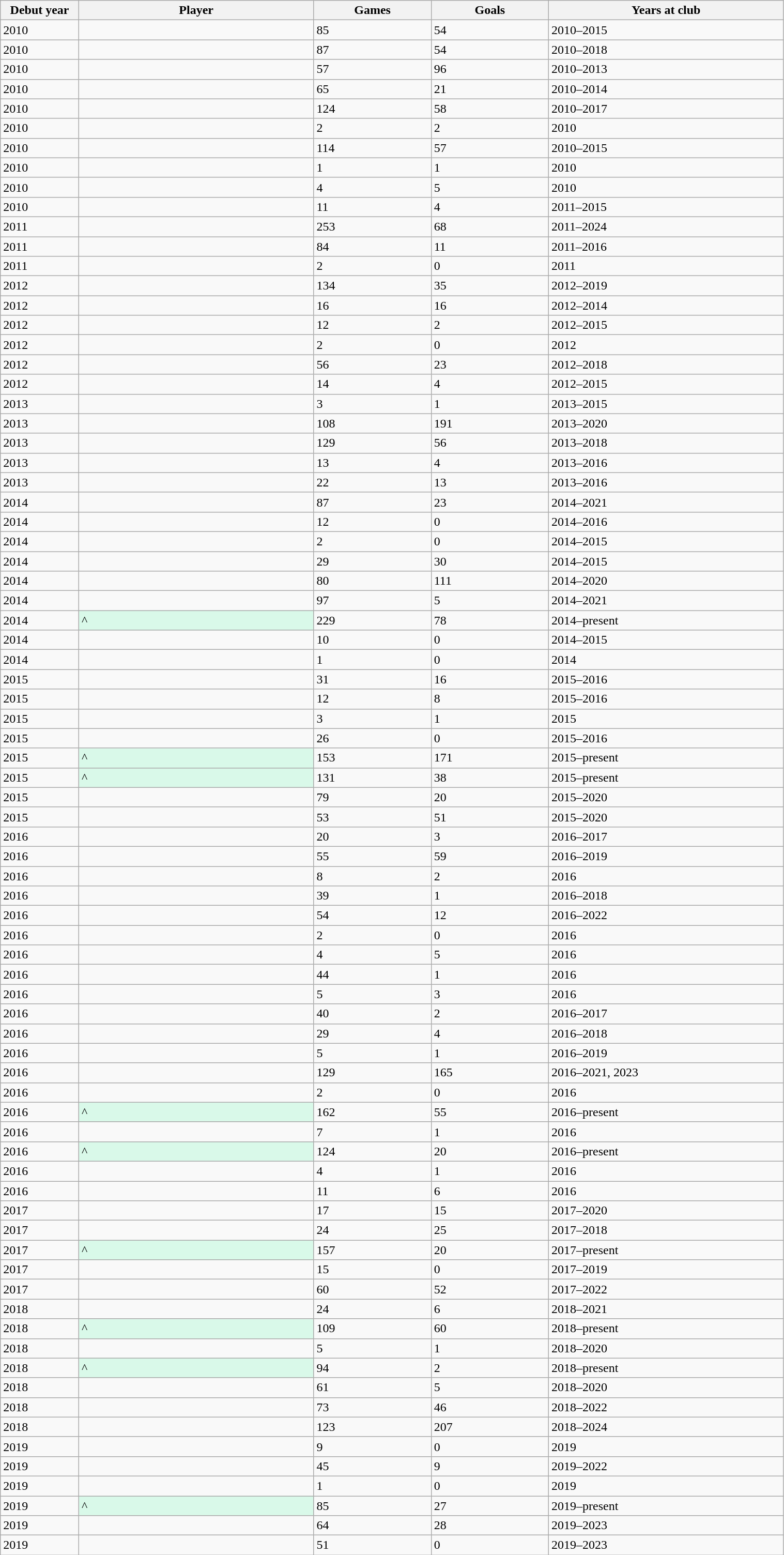<table class="wikitable sortable" style="width:80%;">
<tr>
<th style="width=10%">Debut year</th>
<th style="width:30%">Player</th>
<th style="width:15%">Games</th>
<th style="width:15%">Goals</th>
<th style="width:30%">Years at club</th>
</tr>
<tr>
<td>2010</td>
<td></td>
<td>85</td>
<td>54</td>
<td>2010–2015</td>
</tr>
<tr>
<td>2010</td>
<td></td>
<td>87</td>
<td>54</td>
<td>2010–2018</td>
</tr>
<tr>
<td>2010</td>
<td></td>
<td>57</td>
<td>96</td>
<td>2010–2013</td>
</tr>
<tr>
<td>2010</td>
<td></td>
<td>65</td>
<td>21</td>
<td>2010–2014</td>
</tr>
<tr>
<td>2010</td>
<td></td>
<td>124</td>
<td>58</td>
<td>2010–2017</td>
</tr>
<tr>
<td>2010</td>
<td></td>
<td>2</td>
<td>2</td>
<td>2010</td>
</tr>
<tr>
<td>2010</td>
<td></td>
<td>114</td>
<td>57</td>
<td>2010–2015</td>
</tr>
<tr>
<td>2010</td>
<td></td>
<td>1</td>
<td>1</td>
<td>2010</td>
</tr>
<tr>
<td>2010</td>
<td></td>
<td>4</td>
<td>5</td>
<td>2010</td>
</tr>
<tr>
<td>2010</td>
<td></td>
<td>11</td>
<td>4</td>
<td>2011–2015</td>
</tr>
<tr>
<td>2011</td>
<td></td>
<td>253</td>
<td>68</td>
<td>2011–2024</td>
</tr>
<tr>
<td>2011</td>
<td></td>
<td>84</td>
<td>11</td>
<td>2011–2016</td>
</tr>
<tr>
<td>2011</td>
<td></td>
<td>2</td>
<td>0</td>
<td>2011</td>
</tr>
<tr>
<td>2012</td>
<td></td>
<td>134</td>
<td>35</td>
<td>2012–2019</td>
</tr>
<tr>
<td>2012</td>
<td></td>
<td>16</td>
<td>16</td>
<td>2012–2014</td>
</tr>
<tr>
<td>2012</td>
<td></td>
<td>12</td>
<td>2</td>
<td>2012–2015</td>
</tr>
<tr>
<td>2012</td>
<td></td>
<td>2</td>
<td>0</td>
<td>2012</td>
</tr>
<tr>
<td>2012</td>
<td></td>
<td>56</td>
<td>23</td>
<td>2012–2018</td>
</tr>
<tr>
<td>2012</td>
<td></td>
<td>14</td>
<td>4</td>
<td>2012–2015</td>
</tr>
<tr>
<td>2013</td>
<td></td>
<td>3</td>
<td>1</td>
<td>2013–2015</td>
</tr>
<tr>
<td>2013</td>
<td></td>
<td>108</td>
<td>191</td>
<td>2013–2020</td>
</tr>
<tr>
<td>2013</td>
<td></td>
<td>129</td>
<td>56</td>
<td>2013–2018</td>
</tr>
<tr>
<td>2013</td>
<td></td>
<td>13</td>
<td>4</td>
<td>2013–2016</td>
</tr>
<tr>
<td>2013</td>
<td></td>
<td>22</td>
<td>13</td>
<td>2013–2016</td>
</tr>
<tr>
<td>2014</td>
<td></td>
<td>87</td>
<td>23</td>
<td>2014–2021</td>
</tr>
<tr>
<td>2014</td>
<td></td>
<td>12</td>
<td>0</td>
<td>2014–2016</td>
</tr>
<tr>
<td>2014</td>
<td></td>
<td>2</td>
<td>0</td>
<td>2014–2015</td>
</tr>
<tr>
<td>2014</td>
<td></td>
<td>29</td>
<td>30</td>
<td>2014–2015</td>
</tr>
<tr>
<td>2014</td>
<td></td>
<td>80</td>
<td>111</td>
<td>2014–2020</td>
</tr>
<tr>
<td>2014</td>
<td></td>
<td>97</td>
<td>5</td>
<td>2014–2021</td>
</tr>
<tr>
<td>2014</td>
<td style="background:#d9f9e9;">^</td>
<td>229</td>
<td>78</td>
<td>2014–present</td>
</tr>
<tr>
<td>2014</td>
<td></td>
<td>10</td>
<td>0</td>
<td>2014–2015</td>
</tr>
<tr>
<td>2014</td>
<td></td>
<td>1</td>
<td>0</td>
<td>2014</td>
</tr>
<tr>
<td>2015</td>
<td></td>
<td>31</td>
<td>16</td>
<td>2015–2016</td>
</tr>
<tr>
<td>2015</td>
<td></td>
<td>12</td>
<td>8</td>
<td>2015–2016</td>
</tr>
<tr>
<td>2015</td>
<td></td>
<td>3</td>
<td>1</td>
<td>2015</td>
</tr>
<tr>
<td>2015</td>
<td></td>
<td>26</td>
<td>0</td>
<td>2015–2016</td>
</tr>
<tr>
<td>2015</td>
<td style="background:#d9f9e9;">^</td>
<td>153</td>
<td>171</td>
<td>2015–present</td>
</tr>
<tr>
<td>2015</td>
<td style="background:#d9f9e9;">^</td>
<td>131</td>
<td>38</td>
<td>2015–present</td>
</tr>
<tr>
<td>2015</td>
<td></td>
<td>79</td>
<td>20</td>
<td>2015–2020</td>
</tr>
<tr>
<td>2015</td>
<td></td>
<td>53</td>
<td>51</td>
<td>2015–2020</td>
</tr>
<tr>
<td>2016</td>
<td></td>
<td>20</td>
<td>3</td>
<td>2016–2017</td>
</tr>
<tr>
<td>2016</td>
<td></td>
<td>55</td>
<td>59</td>
<td>2016–2019</td>
</tr>
<tr>
<td>2016</td>
<td></td>
<td>8</td>
<td>2</td>
<td>2016</td>
</tr>
<tr>
<td>2016</td>
<td></td>
<td>39</td>
<td>1</td>
<td>2016–2018</td>
</tr>
<tr>
<td>2016</td>
<td></td>
<td>54</td>
<td>12</td>
<td>2016–2022</td>
</tr>
<tr>
<td>2016</td>
<td></td>
<td>2</td>
<td>0</td>
<td>2016</td>
</tr>
<tr>
<td>2016</td>
<td></td>
<td>4</td>
<td>5</td>
<td>2016</td>
</tr>
<tr>
<td>2016</td>
<td></td>
<td>44</td>
<td>1</td>
<td>2016</td>
</tr>
<tr>
<td>2016</td>
<td></td>
<td>5</td>
<td>3</td>
<td>2016</td>
</tr>
<tr>
<td>2016</td>
<td></td>
<td>40</td>
<td>2</td>
<td>2016–2017</td>
</tr>
<tr>
<td>2016</td>
<td></td>
<td>29</td>
<td>4</td>
<td>2016–2018</td>
</tr>
<tr>
<td>2016</td>
<td></td>
<td>5</td>
<td>1</td>
<td>2016–2019</td>
</tr>
<tr>
<td>2016</td>
<td></td>
<td>129</td>
<td>165</td>
<td>2016–2021, 2023</td>
</tr>
<tr>
<td>2016</td>
<td></td>
<td>2</td>
<td>0</td>
<td>2016</td>
</tr>
<tr>
<td>2016</td>
<td style="background:#d9f9e9;">^</td>
<td>162</td>
<td>55</td>
<td>2016–present</td>
</tr>
<tr>
<td>2016</td>
<td></td>
<td>7</td>
<td>1</td>
<td>2016</td>
</tr>
<tr>
<td>2016</td>
<td style="background:#d9f9e9;">^</td>
<td>124</td>
<td>20</td>
<td>2016–present</td>
</tr>
<tr>
<td>2016</td>
<td></td>
<td>4</td>
<td>1</td>
<td>2016</td>
</tr>
<tr>
<td>2016</td>
<td></td>
<td>11</td>
<td>6</td>
<td>2016</td>
</tr>
<tr>
<td>2017</td>
<td></td>
<td>17</td>
<td>15</td>
<td>2017–2020</td>
</tr>
<tr>
<td>2017</td>
<td></td>
<td>24</td>
<td>25</td>
<td>2017–2018</td>
</tr>
<tr>
<td>2017</td>
<td style="background:#d9f9e9;">^</td>
<td>157</td>
<td>20</td>
<td>2017–present</td>
</tr>
<tr>
<td>2017</td>
<td></td>
<td>15</td>
<td>0</td>
<td>2017–2019</td>
</tr>
<tr>
<td>2017</td>
<td></td>
<td>60</td>
<td>52</td>
<td>2017–2022</td>
</tr>
<tr>
<td>2018</td>
<td></td>
<td>24</td>
<td>6</td>
<td>2018–2021</td>
</tr>
<tr>
<td>2018</td>
<td style="background:#d9f9e9;">^</td>
<td>109</td>
<td>60</td>
<td>2018–present</td>
</tr>
<tr>
<td>2018</td>
<td></td>
<td>5</td>
<td>1</td>
<td>2018–2020</td>
</tr>
<tr>
<td>2018</td>
<td style="background:#d9f9e9;">^</td>
<td>94</td>
<td>2</td>
<td>2018–present</td>
</tr>
<tr>
<td>2018</td>
<td></td>
<td>61</td>
<td>5</td>
<td>2018–2020</td>
</tr>
<tr>
<td>2018</td>
<td></td>
<td>73</td>
<td>46</td>
<td>2018–2022</td>
</tr>
<tr>
<td>2018</td>
<td></td>
<td>123</td>
<td>207</td>
<td>2018–2024</td>
</tr>
<tr>
<td>2019</td>
<td></td>
<td>9</td>
<td>0</td>
<td>2019</td>
</tr>
<tr>
<td>2019</td>
<td></td>
<td>45</td>
<td>9</td>
<td>2019–2022</td>
</tr>
<tr>
<td>2019</td>
<td></td>
<td>1</td>
<td>0</td>
<td>2019</td>
</tr>
<tr>
<td>2019</td>
<td style="background:#d9f9e9;">^</td>
<td>85</td>
<td>27</td>
<td>2019–present</td>
</tr>
<tr>
<td>2019</td>
<td></td>
<td>64</td>
<td>28</td>
<td>2019–2023</td>
</tr>
<tr>
<td>2019</td>
<td></td>
<td>51</td>
<td>0</td>
<td>2019–2023</td>
</tr>
</table>
